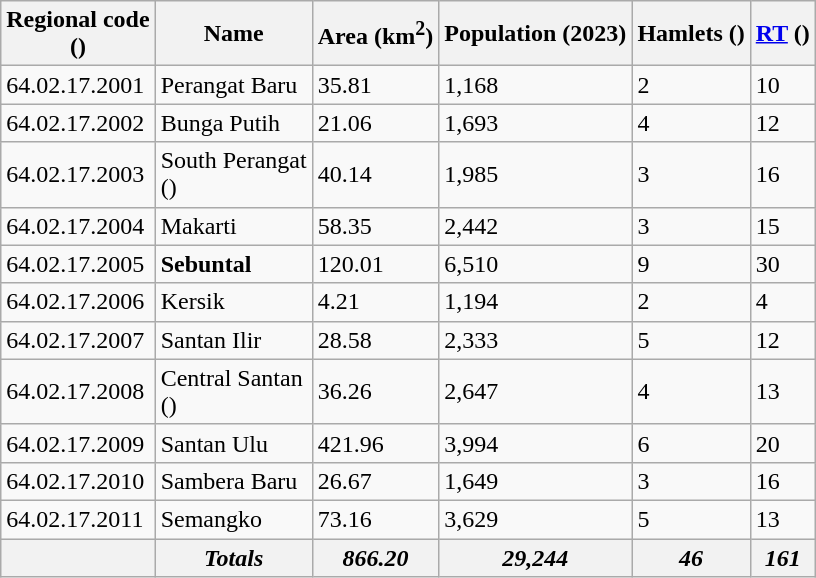<table class="wikitable sortable">
<tr>
<th>Regional code<br>()</th>
<th>Name</th>
<th>Area (km<sup>2</sup>)</th>
<th>Population (2023)</th>
<th>Hamlets ()</th>
<th><a href='#'>RT</a> ()</th>
</tr>
<tr>
<td>64.02.17.2001</td>
<td>Perangat Baru</td>
<td>35.81</td>
<td>1,168</td>
<td>2</td>
<td>10</td>
</tr>
<tr>
<td>64.02.17.2002</td>
<td>Bunga Putih</td>
<td>21.06</td>
<td>1,693</td>
<td>4</td>
<td>12</td>
</tr>
<tr>
<td>64.02.17.2003</td>
<td>South Perangat<br>()</td>
<td>40.14</td>
<td>1,985</td>
<td>3</td>
<td>16</td>
</tr>
<tr>
<td>64.02.17.2004</td>
<td>Makarti</td>
<td>58.35</td>
<td>2,442</td>
<td>3</td>
<td>15</td>
</tr>
<tr>
<td>64.02.17.2005</td>
<td><strong>Sebuntal</strong></td>
<td>120.01</td>
<td>6,510</td>
<td>9</td>
<td>30</td>
</tr>
<tr>
<td>64.02.17.2006</td>
<td>Kersik</td>
<td>4.21</td>
<td>1,194</td>
<td>2</td>
<td>4</td>
</tr>
<tr>
<td>64.02.17.2007</td>
<td>Santan Ilir</td>
<td>28.58</td>
<td>2,333</td>
<td>5</td>
<td>12</td>
</tr>
<tr>
<td>64.02.17.2008</td>
<td>Central Santan<br>()</td>
<td>36.26</td>
<td>2,647</td>
<td>4</td>
<td>13</td>
</tr>
<tr>
<td>64.02.17.2009</td>
<td>Santan Ulu</td>
<td>421.96</td>
<td>3,994</td>
<td>6</td>
<td>20</td>
</tr>
<tr>
<td>64.02.17.2010</td>
<td>Sambera Baru</td>
<td>26.67</td>
<td>1,649</td>
<td>3</td>
<td>16</td>
</tr>
<tr>
<td>64.02.17.2011</td>
<td>Semangko</td>
<td>73.16</td>
<td>3,629</td>
<td>5</td>
<td>13</td>
</tr>
<tr>
<th></th>
<th><em>Totals</em></th>
<th><em>866.20</em></th>
<th><em>29,244</em></th>
<th><em>46</em></th>
<th><em>161</em></th>
</tr>
</table>
